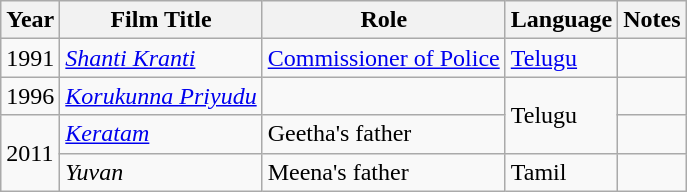<table class="wikitable sortable">
<tr>
<th>Year</th>
<th>Film Title</th>
<th>Role</th>
<th>Language</th>
<th>Notes</th>
</tr>
<tr>
<td>1991</td>
<td><em><a href='#'>Shanti Kranti</a></em></td>
<td><a href='#'>Commissioner of Police</a></td>
<td><a href='#'>Telugu</a></td>
<td></td>
</tr>
<tr>
<td>1996</td>
<td><em><a href='#'>Korukunna Priyudu</a></em></td>
<td></td>
<td rowspan="2">Telugu</td>
<td></td>
</tr>
<tr>
<td rowspan="2">2011</td>
<td><em><a href='#'>Keratam</a></em></td>
<td>Geetha's father</td>
<td></td>
</tr>
<tr>
<td><em>Yuvan</em></td>
<td>Meena's father</td>
<td>Tamil</td>
<td></td>
</tr>
</table>
